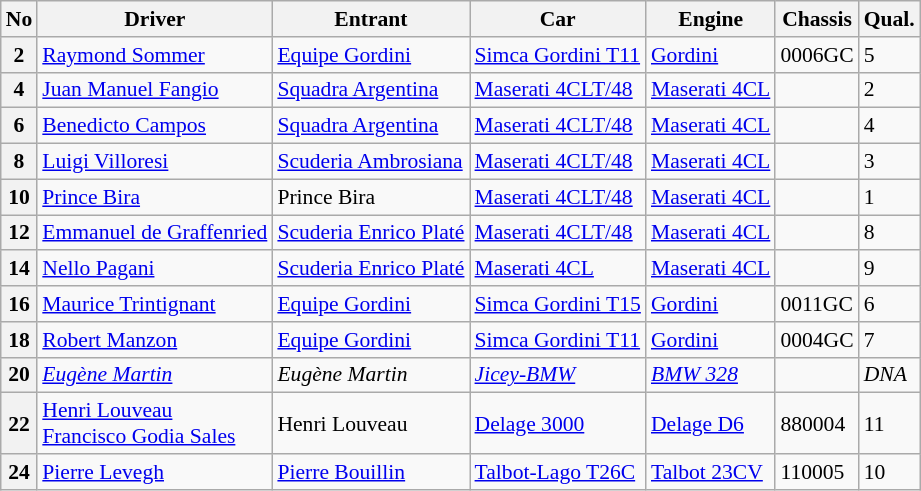<table class="wikitable" style="font-size:90%">
<tr>
<th>No</th>
<th>Driver</th>
<th>Entrant</th>
<th>Car</th>
<th>Engine</th>
<th>Chassis</th>
<th>Qual.</th>
</tr>
<tr>
<th>2</th>
<td> <a href='#'>Raymond Sommer</a></td>
<td><a href='#'>Equipe Gordini</a></td>
<td><a href='#'>Simca Gordini T11</a></td>
<td><a href='#'>Gordini</a></td>
<td>0006GC</td>
<td>5</td>
</tr>
<tr>
<th>4</th>
<td> <a href='#'>Juan Manuel Fangio</a></td>
<td><a href='#'>Squadra Argentina</a></td>
<td><a href='#'>Maserati 4CLT/48</a></td>
<td><a href='#'>Maserati 4CL</a></td>
<td></td>
<td>2</td>
</tr>
<tr>
<th>6</th>
<td> <a href='#'>Benedicto Campos</a></td>
<td><a href='#'>Squadra Argentina</a></td>
<td><a href='#'>Maserati 4CLT/48</a></td>
<td><a href='#'>Maserati 4CL</a></td>
<td></td>
<td>4</td>
</tr>
<tr>
<th>8</th>
<td> <a href='#'>Luigi Villoresi</a></td>
<td><a href='#'>Scuderia Ambrosiana</a></td>
<td><a href='#'>Maserati 4CLT/48</a></td>
<td><a href='#'>Maserati 4CL</a></td>
<td></td>
<td>3</td>
</tr>
<tr>
<th>10</th>
<td> <a href='#'>Prince Bira</a></td>
<td>Prince Bira</td>
<td><a href='#'>Maserati 4CLT/48</a></td>
<td><a href='#'>Maserati 4CL</a></td>
<td></td>
<td>1</td>
</tr>
<tr>
<th>12</th>
<td> <a href='#'>Emmanuel de Graffenried</a></td>
<td><a href='#'>Scuderia Enrico Platé</a></td>
<td><a href='#'>Maserati 4CLT/48</a></td>
<td><a href='#'>Maserati 4CL</a></td>
<td></td>
<td>8</td>
</tr>
<tr>
<th>14</th>
<td> <a href='#'>Nello Pagani</a></td>
<td><a href='#'>Scuderia Enrico Platé</a></td>
<td><a href='#'>Maserati 4CL</a></td>
<td><a href='#'>Maserati 4CL</a></td>
<td></td>
<td>9</td>
</tr>
<tr>
<th>16</th>
<td> <a href='#'>Maurice Trintignant</a></td>
<td><a href='#'>Equipe Gordini</a></td>
<td><a href='#'>Simca Gordini T15</a></td>
<td><a href='#'>Gordini</a></td>
<td>0011GC</td>
<td>6</td>
</tr>
<tr>
<th>18</th>
<td> <a href='#'>Robert Manzon</a></td>
<td><a href='#'>Equipe Gordini</a></td>
<td><a href='#'>Simca Gordini T11</a></td>
<td><a href='#'>Gordini</a></td>
<td>0004GC</td>
<td>7</td>
</tr>
<tr>
<th>20</th>
<td> <em><a href='#'>Eugène Martin</a></em></td>
<td><em>Eugène Martin</em></td>
<td><em><a href='#'>Jicey-BMW</a></em></td>
<td><em><a href='#'>BMW 328</a></em></td>
<td></td>
<td><em>DNA</em></td>
</tr>
<tr>
<th>22</th>
<td> <a href='#'>Henri Louveau</a><br> <a href='#'>Francisco Godia Sales</a></td>
<td>Henri Louveau</td>
<td><a href='#'>Delage 3000</a></td>
<td><a href='#'>Delage D6</a></td>
<td>880004</td>
<td>11</td>
</tr>
<tr>
<th>24</th>
<td> <a href='#'>Pierre Levegh</a></td>
<td><a href='#'>Pierre Bouillin</a></td>
<td><a href='#'>Talbot-Lago T26C</a></td>
<td><a href='#'>Talbot 23CV</a></td>
<td>110005</td>
<td>10</td>
</tr>
</table>
